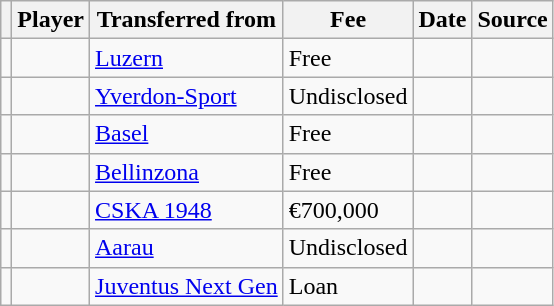<table class="wikitable plainrowheaders sortable">
<tr>
<th></th>
<th scope="col">Player</th>
<th>Transferred from</th>
<th style="width: 65px;">Fee</th>
<th scope="col">Date</th>
<th scope="col">Source</th>
</tr>
<tr>
<td align="center"></td>
<td></td>
<td> <a href='#'>Luzern</a></td>
<td>Free</td>
<td></td>
<td></td>
</tr>
<tr>
<td align="center"></td>
<td></td>
<td> <a href='#'>Yverdon-Sport</a></td>
<td>Undisclosed</td>
<td></td>
<td></td>
</tr>
<tr>
<td align="center"></td>
<td></td>
<td> <a href='#'>Basel</a></td>
<td>Free</td>
<td></td>
<td></td>
</tr>
<tr>
<td align="center"></td>
<td></td>
<td> <a href='#'>Bellinzona</a></td>
<td>Free</td>
<td></td>
<td></td>
</tr>
<tr>
<td align="center"></td>
<td></td>
<td> <a href='#'>CSKA 1948</a></td>
<td>€700,000</td>
<td></td>
<td></td>
</tr>
<tr>
<td align="center"></td>
<td></td>
<td> <a href='#'>Aarau</a></td>
<td>Undisclosed</td>
<td></td>
<td></td>
</tr>
<tr>
<td align="center"></td>
<td></td>
<td> <a href='#'>Juventus Next Gen</a></td>
<td>Loan</td>
<td></td>
<td></td>
</tr>
</table>
